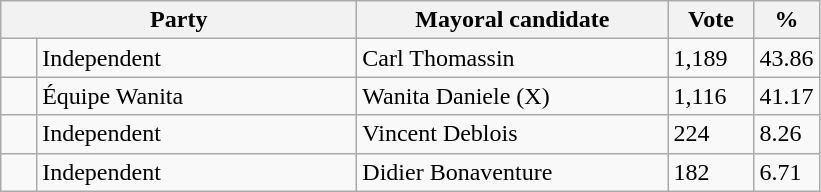<table class="wikitable">
<tr>
<th bgcolor="#DDDDFF" width="230px" colspan="2">Party</th>
<th bgcolor="#DDDDFF" width="200px">Mayoral candidate</th>
<th bgcolor="#DDDDFF" width="50px">Vote</th>
<th bgcolor="#DDDDFF" width="30px">%</th>
</tr>
<tr>
<td> </td>
<td>Independent</td>
<td>Carl Thomassin</td>
<td>1,189</td>
<td>43.86</td>
</tr>
<tr>
<td> </td>
<td>Équipe Wanita</td>
<td>Wanita Daniele (X)</td>
<td>1,116</td>
<td>41.17</td>
</tr>
<tr>
<td> </td>
<td>Independent</td>
<td>Vincent Deblois</td>
<td>224</td>
<td>8.26</td>
</tr>
<tr>
<td> </td>
<td>Independent</td>
<td>Didier Bonaventure</td>
<td>182</td>
<td>6.71</td>
</tr>
</table>
